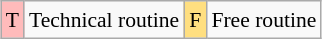<table class="wikitable" style="margin:0.5em auto; font-size:90%; line-height:1.25em; text-align:center;">
<tr>
<td bgcolor="#FFBBBB" align=center>T</td>
<td>Technical routine</td>
<td bgcolor="#FFDF80" align=center>F</td>
<td>Free routine</td>
</tr>
</table>
